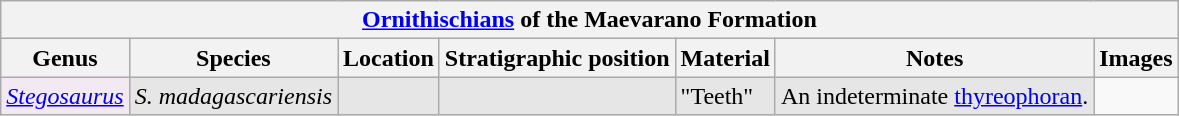<table class="wikitable" align="center">
<tr>
<th colspan="7" align="center"><a href='#'>Ornithischians</a> of the Maevarano Formation</th>
</tr>
<tr>
<th>Genus</th>
<th>Species</th>
<th>Location</th>
<th>Stratigraphic position</th>
<th>Material</th>
<th>Notes</th>
<th>Images</th>
</tr>
<tr>
<td style="background:#f3e9f3;"><em><a href='#'>Stegosaurus</a></em></td>
<td style="background:#E6E6E6;"><em>S. madagascariensis</em></td>
<td style="background:#E6E6E6;"></td>
<td style="background:#E6E6E6;"></td>
<td style="background:#E6E6E6;">"Teeth"</td>
<td style="background:#E6E6E6;">An indeterminate <a href='#'>thyreophoran</a>.</td>
</tr>
</table>
